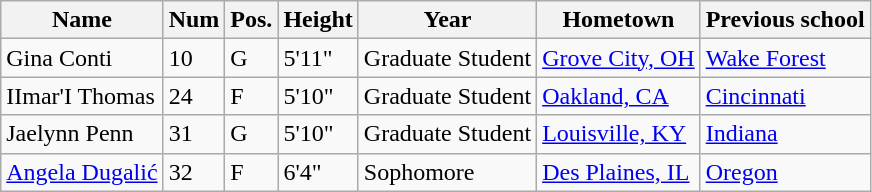<table class="wikitable sortable">
<tr>
<th>Name</th>
<th>Num</th>
<th>Pos.</th>
<th>Height</th>
<th>Year</th>
<th>Hometown</th>
<th class="unsortable">Previous school</th>
</tr>
<tr>
<td>Gina Conti</td>
<td>10</td>
<td>G</td>
<td>5'11"</td>
<td>Graduate Student</td>
<td><a href='#'>Grove City, OH</a></td>
<td><a href='#'>Wake Forest</a></td>
</tr>
<tr>
<td>IImar'I Thomas</td>
<td>24</td>
<td>F</td>
<td>5'10"</td>
<td>Graduate Student</td>
<td><a href='#'>Oakland, CA</a></td>
<td><a href='#'>Cincinnati</a></td>
</tr>
<tr>
<td>Jaelynn Penn</td>
<td>31</td>
<td>G</td>
<td>5'10"</td>
<td>Graduate Student</td>
<td><a href='#'>Louisville, KY</a></td>
<td><a href='#'>Indiana</a></td>
</tr>
<tr>
<td><a href='#'>Angela Dugalić</a></td>
<td>32</td>
<td>F</td>
<td>6'4"</td>
<td>Sophomore</td>
<td><a href='#'>Des Plaines, IL</a></td>
<td><a href='#'>Oregon</a></td>
</tr>
</table>
